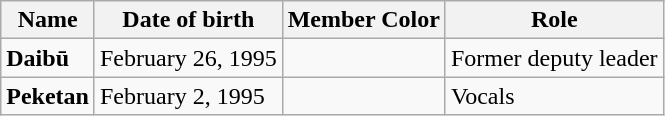<table class="sortable wikitable">
<tr>
<th class="unsortable">Name</th>
<th>Date of birth</th>
<th>Member Color</th>
<th>Role</th>
</tr>
<tr>
<td><strong>Daibū</strong></td>
<td>February 26, 1995</td>
<td><strong></strong></td>
<td>Former deputy leader</td>
</tr>
<tr>
<td><strong>Peketan</strong></td>
<td>February 2, 1995</td>
<td><strong></strong></td>
<td>Vocals</td>
</tr>
</table>
